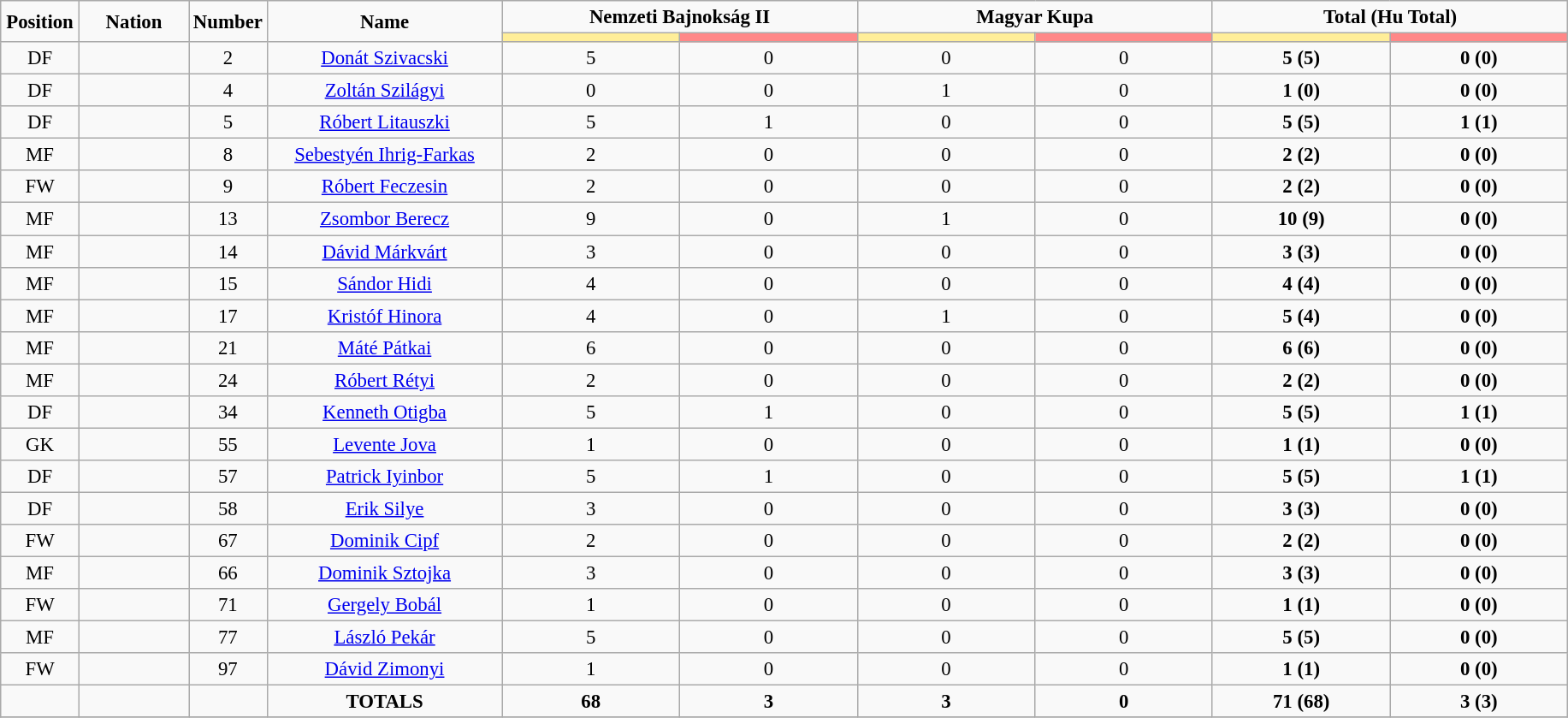<table class="wikitable" style="font-size: 95%; text-align: center;">
<tr>
<td rowspan="2" width="5%" align="center"><strong>Position</strong></td>
<td rowspan="2" width="7%" align="center"><strong>Nation</strong></td>
<td rowspan="2" width="5%" align="center"><strong>Number</strong></td>
<td rowspan="2" width="15%" align="center"><strong>Name</strong></td>
<td colspan="2" align="center"><strong>Nemzeti Bajnokság II</strong></td>
<td colspan="2" align="center"><strong>Magyar Kupa</strong></td>
<td colspan="2" align="center"><strong>Total (Hu Total)</strong></td>
</tr>
<tr>
<th width=60 style="background: #FFEE99"></th>
<th width=60 style="background: #FF8888"></th>
<th width=60 style="background: #FFEE99"></th>
<th width=60 style="background: #FF8888"></th>
<th width=60 style="background: #FFEE99"></th>
<th width=60 style="background: #FF8888"></th>
</tr>
<tr>
<td>DF</td>
<td></td>
<td>2</td>
<td><a href='#'>Donát Szivacski</a></td>
<td>5</td>
<td>0</td>
<td>0</td>
<td>0</td>
<td><strong>5 (5)</strong></td>
<td><strong>0 (0)</strong></td>
</tr>
<tr>
<td>DF</td>
<td></td>
<td>4</td>
<td><a href='#'>Zoltán Szilágyi</a></td>
<td>0</td>
<td>0</td>
<td>1</td>
<td>0</td>
<td><strong>1 (0)</strong></td>
<td><strong>0 (0)</strong></td>
</tr>
<tr>
<td>DF</td>
<td></td>
<td>5</td>
<td><a href='#'>Róbert Litauszki</a></td>
<td>5</td>
<td>1</td>
<td>0</td>
<td>0</td>
<td><strong>5 (5)</strong></td>
<td><strong>1 (1)</strong></td>
</tr>
<tr>
<td>MF</td>
<td></td>
<td>8</td>
<td><a href='#'>Sebestyén Ihrig-Farkas</a></td>
<td>2</td>
<td>0</td>
<td>0</td>
<td>0</td>
<td><strong>2 (2)</strong></td>
<td><strong>0 (0)</strong></td>
</tr>
<tr>
<td>FW</td>
<td></td>
<td>9</td>
<td><a href='#'>Róbert Feczesin</a></td>
<td>2</td>
<td>0</td>
<td>0</td>
<td>0</td>
<td><strong>2 (2)</strong></td>
<td><strong>0 (0)</strong></td>
</tr>
<tr>
<td>MF</td>
<td></td>
<td>13</td>
<td><a href='#'>Zsombor Berecz</a></td>
<td>9</td>
<td>0</td>
<td>1</td>
<td>0</td>
<td><strong>10 (9)</strong></td>
<td><strong>0 (0)</strong></td>
</tr>
<tr>
<td>MF</td>
<td></td>
<td>14</td>
<td><a href='#'>Dávid Márkvárt</a></td>
<td>3</td>
<td>0</td>
<td>0</td>
<td>0</td>
<td><strong>3 (3)</strong></td>
<td><strong>0 (0)</strong></td>
</tr>
<tr>
<td>MF</td>
<td></td>
<td>15</td>
<td><a href='#'>Sándor Hidi</a></td>
<td>4</td>
<td>0</td>
<td>0</td>
<td>0</td>
<td><strong>4 (4)</strong></td>
<td><strong>0 (0)</strong></td>
</tr>
<tr>
<td>MF</td>
<td></td>
<td>17</td>
<td><a href='#'>Kristóf Hinora</a></td>
<td>4</td>
<td>0</td>
<td>1</td>
<td>0</td>
<td><strong>5 (4)</strong></td>
<td><strong>0 (0)</strong></td>
</tr>
<tr>
<td>MF</td>
<td></td>
<td>21</td>
<td><a href='#'>Máté Pátkai</a></td>
<td>6</td>
<td>0</td>
<td>0</td>
<td>0</td>
<td><strong>6 (6)</strong></td>
<td><strong>0 (0)</strong></td>
</tr>
<tr>
<td>MF</td>
<td></td>
<td>24</td>
<td><a href='#'>Róbert Rétyi</a></td>
<td>2</td>
<td>0</td>
<td>0</td>
<td>0</td>
<td><strong>2 (2)</strong></td>
<td><strong>0 (0)</strong></td>
</tr>
<tr>
<td>DF</td>
<td></td>
<td>34</td>
<td><a href='#'>Kenneth Otigba</a></td>
<td>5</td>
<td>1</td>
<td>0</td>
<td>0</td>
<td><strong>5 (5)</strong></td>
<td><strong>1 (1)</strong></td>
</tr>
<tr>
<td>GK</td>
<td></td>
<td>55</td>
<td><a href='#'>Levente Jova</a></td>
<td>1</td>
<td>0</td>
<td>0</td>
<td>0</td>
<td><strong>1 (1)</strong></td>
<td><strong>0 (0)</strong></td>
</tr>
<tr>
<td>DF</td>
<td></td>
<td>57</td>
<td><a href='#'>Patrick Iyinbor</a></td>
<td>5</td>
<td>1</td>
<td>0</td>
<td>0</td>
<td><strong>5 (5)</strong></td>
<td><strong>1 (1)</strong></td>
</tr>
<tr>
<td>DF</td>
<td></td>
<td>58</td>
<td><a href='#'>Erik Silye</a></td>
<td>3</td>
<td>0</td>
<td>0</td>
<td>0</td>
<td><strong>3 (3)</strong></td>
<td><strong>0 (0)</strong></td>
</tr>
<tr>
<td>FW</td>
<td></td>
<td>67</td>
<td><a href='#'>Dominik Cipf</a></td>
<td>2</td>
<td>0</td>
<td>0</td>
<td>0</td>
<td><strong>2 (2)</strong></td>
<td><strong>0 (0)</strong></td>
</tr>
<tr>
<td>MF</td>
<td></td>
<td>66</td>
<td><a href='#'>Dominik Sztojka</a></td>
<td>3</td>
<td>0</td>
<td>0</td>
<td>0</td>
<td><strong>3 (3)</strong></td>
<td><strong>0 (0)</strong></td>
</tr>
<tr>
<td>FW</td>
<td></td>
<td>71</td>
<td><a href='#'>Gergely Bobál</a></td>
<td>1</td>
<td>0</td>
<td>0</td>
<td>0</td>
<td><strong>1 (1)</strong></td>
<td><strong>0 (0)</strong></td>
</tr>
<tr>
<td>MF</td>
<td></td>
<td>77</td>
<td><a href='#'>László Pekár</a></td>
<td>5</td>
<td>0</td>
<td>0</td>
<td>0</td>
<td><strong>5 (5)</strong></td>
<td><strong>0 (0)</strong></td>
</tr>
<tr>
<td>FW</td>
<td></td>
<td>97</td>
<td><a href='#'>Dávid Zimonyi</a></td>
<td>1</td>
<td>0</td>
<td>0</td>
<td>0</td>
<td><strong>1 (1)</strong></td>
<td><strong>0 (0)</strong></td>
</tr>
<tr>
<td></td>
<td></td>
<td></td>
<td><strong>TOTALS</strong></td>
<td><strong>68</strong></td>
<td><strong>3</strong></td>
<td><strong>3</strong></td>
<td><strong>0</strong></td>
<td><strong>71 (68)</strong></td>
<td><strong>3 (3)</strong></td>
</tr>
<tr>
</tr>
</table>
